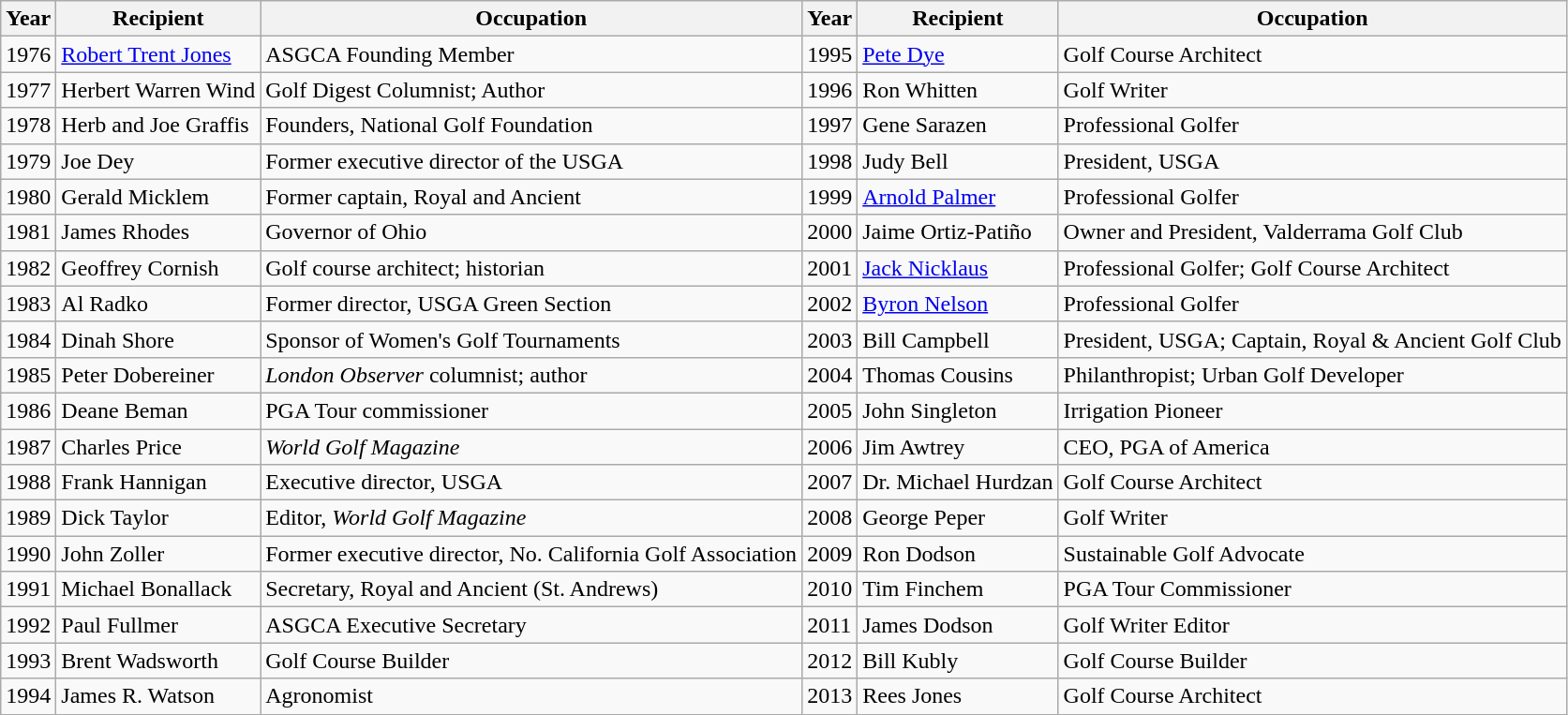<table class="wikitable">
<tr>
<th>Year</th>
<th>Recipient</th>
<th>Occupation</th>
<th>Year</th>
<th>Recipient</th>
<th>Occupation</th>
</tr>
<tr>
<td>1976</td>
<td><a href='#'>Robert Trent Jones</a></td>
<td>ASGCA Founding Member</td>
<td>1995</td>
<td><a href='#'>Pete Dye</a></td>
<td>Golf Course Architect</td>
</tr>
<tr>
<td>1977</td>
<td>Herbert Warren Wind</td>
<td>Golf Digest Columnist; Author</td>
<td>1996</td>
<td>Ron Whitten</td>
<td>Golf Writer</td>
</tr>
<tr>
<td>1978</td>
<td>Herb and Joe Graffis</td>
<td>Founders, National Golf Foundation</td>
<td>1997</td>
<td>Gene Sarazen</td>
<td>Professional Golfer</td>
</tr>
<tr>
<td>1979</td>
<td>Joe Dey</td>
<td>Former executive director of the USGA</td>
<td>1998</td>
<td>Judy Bell</td>
<td>President, USGA</td>
</tr>
<tr>
<td>1980</td>
<td>Gerald Micklem</td>
<td>Former captain, Royal and Ancient</td>
<td>1999</td>
<td><a href='#'>Arnold Palmer</a></td>
<td>Professional Golfer</td>
</tr>
<tr>
<td>1981</td>
<td>James Rhodes</td>
<td>Governor of Ohio</td>
<td>2000</td>
<td>Jaime Ortiz-Patiño</td>
<td>Owner and President, Valderrama Golf Club</td>
</tr>
<tr>
<td>1982</td>
<td>Geoffrey Cornish</td>
<td>Golf course architect; historian</td>
<td>2001</td>
<td><a href='#'>Jack Nicklaus</a></td>
<td>Professional Golfer; Golf Course Architect</td>
</tr>
<tr>
<td>1983</td>
<td>Al Radko</td>
<td>Former director, USGA Green Section</td>
<td>2002</td>
<td><a href='#'>Byron Nelson</a></td>
<td>Professional Golfer</td>
</tr>
<tr>
<td>1984</td>
<td>Dinah Shore</td>
<td>Sponsor of Women's Golf Tournaments</td>
<td>2003</td>
<td>Bill Campbell</td>
<td>President, USGA; Captain, Royal & Ancient Golf Club</td>
</tr>
<tr>
<td>1985</td>
<td>Peter Dobereiner</td>
<td><em>London Observer</em> columnist; author</td>
<td>2004</td>
<td>Thomas Cousins</td>
<td>Philanthropist; Urban Golf Developer</td>
</tr>
<tr>
<td>1986</td>
<td>Deane Beman</td>
<td>PGA Tour commissioner</td>
<td>2005</td>
<td>John Singleton</td>
<td>Irrigation Pioneer</td>
</tr>
<tr>
<td>1987</td>
<td>Charles Price</td>
<td><em>World Golf Magazine</em></td>
<td>2006</td>
<td>Jim Awtrey</td>
<td>CEO, PGA of America</td>
</tr>
<tr>
<td>1988</td>
<td>Frank Hannigan</td>
<td>Executive director, USGA</td>
<td>2007</td>
<td>Dr. Michael Hurdzan</td>
<td>Golf Course Architect</td>
</tr>
<tr>
<td>1989</td>
<td>Dick Taylor</td>
<td>Editor, <em>World Golf Magazine</em></td>
<td>2008</td>
<td>George Peper</td>
<td>Golf Writer</td>
</tr>
<tr>
<td>1990</td>
<td>John Zoller</td>
<td>Former executive director, No. California Golf Association</td>
<td>2009</td>
<td>Ron Dodson</td>
<td>Sustainable Golf Advocate</td>
</tr>
<tr>
<td>1991</td>
<td>Michael Bonallack</td>
<td>Secretary, Royal and Ancient (St. Andrews)</td>
<td>2010</td>
<td>Tim Finchem</td>
<td>PGA Tour Commissioner</td>
</tr>
<tr>
<td>1992</td>
<td>Paul Fullmer</td>
<td>ASGCA Executive Secretary</td>
<td>2011</td>
<td>James Dodson</td>
<td>Golf Writer Editor</td>
</tr>
<tr>
<td>1993</td>
<td>Brent Wadsworth</td>
<td>Golf Course Builder</td>
<td>2012</td>
<td>Bill Kubly</td>
<td>Golf Course Builder</td>
</tr>
<tr>
<td>1994</td>
<td>James R. Watson</td>
<td>Agronomist</td>
<td>2013</td>
<td>Rees Jones</td>
<td>Golf Course Architect</td>
</tr>
</table>
